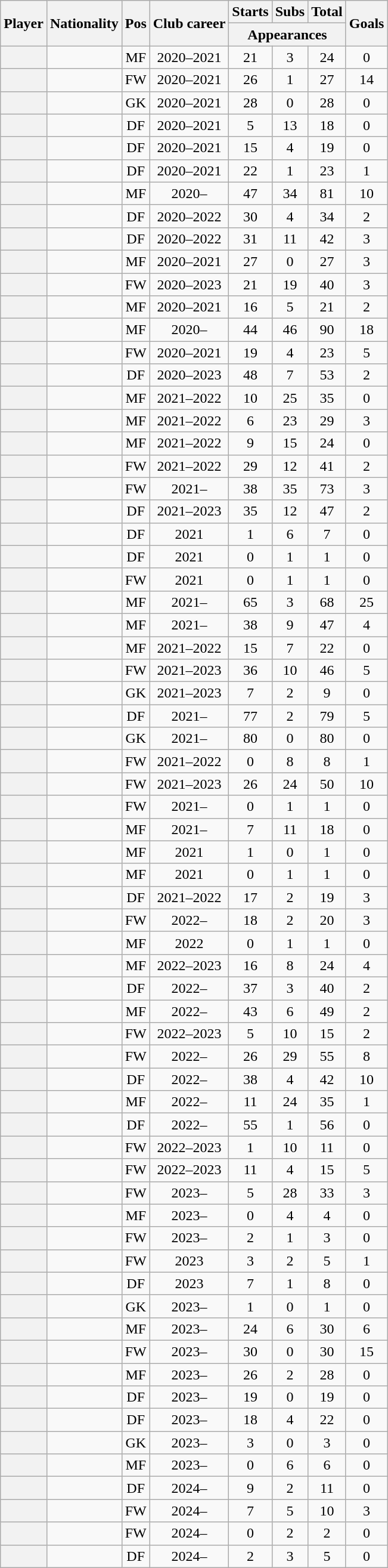<table class="wikitable sortable plainrowheaders" style="text-align:center;">
<tr>
<th scope=col rowspan="2">Player</th>
<th scope=col rowspan="2">Nationality</th>
<th scope=col rowspan="2">Pos</th>
<th scope=col rowspan="2">Club career</th>
<th scope=col>Starts</th>
<th scope=col>Subs</th>
<th scope=col>Total</th>
<th rowspan="2" scope=col>Goals</th>
</tr>
<tr class=unsortable>
<th scope=col colspan="3">Appearances</th>
</tr>
<tr>
<th scope=row></th>
<td align="left"></td>
<td>MF</td>
<td>2020–2021</td>
<td>21</td>
<td>3</td>
<td>24</td>
<td>0</td>
</tr>
<tr>
<th scope=row></th>
<td align="left"></td>
<td>FW</td>
<td>2020–2021</td>
<td>26</td>
<td>1</td>
<td>27</td>
<td>14</td>
</tr>
<tr>
<th scope=row></th>
<td align="left"></td>
<td>GK</td>
<td>2020–2021</td>
<td>28</td>
<td>0</td>
<td>28</td>
<td>0</td>
</tr>
<tr>
<th scope=row></th>
<td align="left"></td>
<td>DF</td>
<td>2020–2021</td>
<td>5</td>
<td>13</td>
<td>18</td>
<td>0</td>
</tr>
<tr>
<th scope=row></th>
<td align="left"></td>
<td>DF</td>
<td>2020–2021</td>
<td>15</td>
<td>4</td>
<td>19</td>
<td>0</td>
</tr>
<tr>
<th scope=row></th>
<td align="left"></td>
<td>DF</td>
<td>2020–2021</td>
<td>22</td>
<td>1</td>
<td>23</td>
<td>1</td>
</tr>
<tr>
<th scope=row><strong></strong></th>
<td align="left"></td>
<td>MF</td>
<td>2020–</td>
<td>47</td>
<td>34</td>
<td>81</td>
<td>10</td>
</tr>
<tr>
<th scope=row></th>
<td align="left"></td>
<td>DF</td>
<td>2020–2022</td>
<td>30</td>
<td>4</td>
<td>34</td>
<td>2</td>
</tr>
<tr>
<th scope=row></th>
<td align="left"></td>
<td>DF</td>
<td>2020–2022</td>
<td>31</td>
<td>11</td>
<td>42</td>
<td>3</td>
</tr>
<tr>
<th scope=row></th>
<td align="left"></td>
<td>MF</td>
<td>2020–2021</td>
<td>27</td>
<td>0</td>
<td>27</td>
<td>3</td>
</tr>
<tr>
<th scope=row></th>
<td align="left"></td>
<td>FW</td>
<td>2020–2023</td>
<td>21</td>
<td>19</td>
<td>40</td>
<td>3</td>
</tr>
<tr>
<th scope=row></th>
<td align="left"></td>
<td>MF</td>
<td>2020–2021</td>
<td>16</td>
<td>5</td>
<td>21</td>
<td>2</td>
</tr>
<tr>
<th scope=row><strong></strong></th>
<td align="left"></td>
<td>MF</td>
<td>2020–</td>
<td>44</td>
<td>46</td>
<td>90</td>
<td>18</td>
</tr>
<tr>
<th scope=row></th>
<td align="left"></td>
<td>FW</td>
<td>2020–2021</td>
<td>19</td>
<td>4</td>
<td>23</td>
<td>5</td>
</tr>
<tr>
<th scope=row></th>
<td align="left"></td>
<td>DF</td>
<td>2020–2023</td>
<td>48</td>
<td>7</td>
<td>53</td>
<td>2</td>
</tr>
<tr>
<th scope=row></th>
<td align="left"></td>
<td>MF</td>
<td>2021–2022</td>
<td>10</td>
<td>25</td>
<td>35</td>
<td>0</td>
</tr>
<tr>
<th scope=row></th>
<td align="left"></td>
<td>MF</td>
<td>2021–2022</td>
<td>6</td>
<td>23</td>
<td>29</td>
<td>3</td>
</tr>
<tr>
<th scope=row></th>
<td align="left"></td>
<td>MF</td>
<td>2021–2022</td>
<td>9</td>
<td>15</td>
<td>24</td>
<td>0</td>
</tr>
<tr>
<th scope=row></th>
<td align="left"></td>
<td>FW</td>
<td>2021–2022</td>
<td>29</td>
<td>12</td>
<td>41</td>
<td>2</td>
</tr>
<tr>
<th scope=row><strong></strong></th>
<td align="left"></td>
<td>FW</td>
<td>2021–</td>
<td>38</td>
<td>35</td>
<td>73</td>
<td>3</td>
</tr>
<tr>
<th scope=row></th>
<td align="left"></td>
<td>DF</td>
<td>2021–2023</td>
<td>35</td>
<td>12</td>
<td>47</td>
<td>2</td>
</tr>
<tr>
<th scope=row></th>
<td align="left"></td>
<td>DF</td>
<td>2021</td>
<td>1</td>
<td>6</td>
<td>7</td>
<td>0</td>
</tr>
<tr>
<th scope=row></th>
<td align="left"></td>
<td>DF</td>
<td>2021</td>
<td>0</td>
<td>1</td>
<td>1</td>
<td>0</td>
</tr>
<tr>
<th scope=row></th>
<td align="left"></td>
<td>FW</td>
<td>2021</td>
<td>0</td>
<td>1</td>
<td>1</td>
<td>0</td>
</tr>
<tr>
<th scope=row><strong></strong></th>
<td align="left"></td>
<td>MF</td>
<td>2021–</td>
<td>65</td>
<td>3</td>
<td>68</td>
<td>25</td>
</tr>
<tr>
<th scope=row><strong></strong></th>
<td align="left"></td>
<td>MF</td>
<td>2021–</td>
<td>38</td>
<td>9</td>
<td>47</td>
<td>4</td>
</tr>
<tr>
<th scope=row></th>
<td align="left"></td>
<td>MF</td>
<td>2021–2022</td>
<td>15</td>
<td>7</td>
<td>22</td>
<td>0</td>
</tr>
<tr>
<th scope=row></th>
<td align="left"></td>
<td>FW</td>
<td>2021–2023</td>
<td>36</td>
<td>10</td>
<td>46</td>
<td>5</td>
</tr>
<tr>
<th scope=row></th>
<td align="left"></td>
<td>GK</td>
<td>2021–2023</td>
<td>7</td>
<td>2</td>
<td>9</td>
<td>0</td>
</tr>
<tr>
<th scope=row><strong></strong></th>
<td align="left"></td>
<td>DF</td>
<td>2021–</td>
<td>77</td>
<td>2</td>
<td>79</td>
<td>5</td>
</tr>
<tr>
<th scope=row><strong></strong></th>
<td align="left"></td>
<td>GK</td>
<td>2021–</td>
<td>80</td>
<td>0</td>
<td>80</td>
<td>0</td>
</tr>
<tr>
<th scope=row></th>
<td align="left"></td>
<td>FW</td>
<td>2021–2022</td>
<td>0</td>
<td>8</td>
<td>8</td>
<td>1</td>
</tr>
<tr>
<th scope=row></th>
<td align="left"></td>
<td>FW</td>
<td>2021–2023</td>
<td>26</td>
<td>24</td>
<td>50</td>
<td>10</td>
</tr>
<tr>
<th scope=row><strong></strong></th>
<td align="left"></td>
<td>FW</td>
<td>2021–</td>
<td>0</td>
<td>1</td>
<td>1</td>
<td>0</td>
</tr>
<tr>
<th scope=row><strong></strong></th>
<td align="left"></td>
<td>MF</td>
<td>2021–</td>
<td>7</td>
<td>11</td>
<td>18</td>
<td>0</td>
</tr>
<tr>
<th scope=row></th>
<td align="left"></td>
<td>MF</td>
<td>2021</td>
<td>1</td>
<td>0</td>
<td>1</td>
<td>0</td>
</tr>
<tr>
<th scope=row></th>
<td align="left"></td>
<td>MF</td>
<td>2021</td>
<td>0</td>
<td>1</td>
<td>1</td>
<td>0</td>
</tr>
<tr>
<th scope=row></th>
<td align="left"></td>
<td>DF</td>
<td>2021–2022</td>
<td>17</td>
<td>2</td>
<td>19</td>
<td>3</td>
</tr>
<tr>
<th scope=row></th>
<td align="left"></td>
<td>FW</td>
<td>2022–</td>
<td>18</td>
<td>2</td>
<td>20</td>
<td>3</td>
</tr>
<tr>
<th scope=row></th>
<td align="left"></td>
<td>MF</td>
<td>2022</td>
<td>0</td>
<td>1</td>
<td>1</td>
<td>0</td>
</tr>
<tr>
<th scope=row></th>
<td align="left"></td>
<td>MF</td>
<td>2022–2023</td>
<td>16</td>
<td>8</td>
<td>24</td>
<td>4</td>
</tr>
<tr>
<th scope=row><strong></strong></th>
<td align="left"></td>
<td>DF</td>
<td>2022–</td>
<td>37</td>
<td>3</td>
<td>40</td>
<td>2</td>
</tr>
<tr>
<th scope=row><strong></strong></th>
<td align="left"></td>
<td>MF</td>
<td>2022–</td>
<td>43</td>
<td>6</td>
<td>49</td>
<td>2</td>
</tr>
<tr>
<th scope=row></th>
<td align="left"></td>
<td>FW</td>
<td>2022–2023</td>
<td>5</td>
<td>10</td>
<td>15</td>
<td>2</td>
</tr>
<tr>
<th scope=row><strong></strong></th>
<td align="left"></td>
<td>FW</td>
<td>2022–</td>
<td>26</td>
<td>29</td>
<td>55</td>
<td>8</td>
</tr>
<tr>
<th scope=row><strong></strong></th>
<td align="left"></td>
<td>DF</td>
<td>2022–</td>
<td>38</td>
<td>4</td>
<td>42</td>
<td>10</td>
</tr>
<tr>
<th scope=row><strong></strong></th>
<td align="left"></td>
<td>MF</td>
<td>2022–</td>
<td>11</td>
<td>24</td>
<td>35</td>
<td>1</td>
</tr>
<tr>
<th scope=row><strong></strong></th>
<td align="left"></td>
<td>DF</td>
<td>2022–</td>
<td>55</td>
<td>1</td>
<td>56</td>
<td>0</td>
</tr>
<tr>
<th scope=row></th>
<td align="left"></td>
<td>FW</td>
<td>2022–2023</td>
<td>1</td>
<td>10</td>
<td>11</td>
<td>0</td>
</tr>
<tr>
<th scope=row></th>
<td align="left"></td>
<td>FW</td>
<td>2022–2023</td>
<td>11</td>
<td>4</td>
<td>15</td>
<td>5</td>
</tr>
<tr>
<th scope=row><strong></strong></th>
<td align="left"></td>
<td>FW</td>
<td>2023–</td>
<td>5</td>
<td>28</td>
<td>33</td>
<td>3</td>
</tr>
<tr>
<th scope=row><strong></strong></th>
<td align="left"></td>
<td>MF</td>
<td>2023–</td>
<td>0</td>
<td>4</td>
<td>4</td>
<td>0</td>
</tr>
<tr>
<th scope=row><strong></strong></th>
<td align="left"></td>
<td>FW</td>
<td>2023–</td>
<td>2</td>
<td>1</td>
<td>3</td>
<td>0</td>
</tr>
<tr>
<th scope=row></th>
<td align="left"></td>
<td>FW</td>
<td>2023</td>
<td>3</td>
<td>2</td>
<td>5</td>
<td>1</td>
</tr>
<tr>
<th scope=row></th>
<td align="left"></td>
<td>DF</td>
<td>2023</td>
<td>7</td>
<td>1</td>
<td>8</td>
<td>0</td>
</tr>
<tr>
<th scope=row><strong></strong></th>
<td align="left"></td>
<td>GK</td>
<td>2023–</td>
<td>1</td>
<td>0</td>
<td>1</td>
<td>0</td>
</tr>
<tr>
<th scope=row><strong></strong></th>
<td align="left"></td>
<td>MF</td>
<td>2023–</td>
<td>24</td>
<td>6</td>
<td>30</td>
<td>6</td>
</tr>
<tr>
<th scope=row><strong></strong></th>
<td align="left"></td>
<td>FW</td>
<td>2023–</td>
<td>30</td>
<td>0</td>
<td>30</td>
<td>15</td>
</tr>
<tr>
<th scope=row><strong></strong></th>
<td align="left"></td>
<td>MF</td>
<td>2023–</td>
<td>26</td>
<td>2</td>
<td>28</td>
<td>0</td>
</tr>
<tr>
<th scope=row><strong></strong></th>
<td align="left"></td>
<td>DF</td>
<td>2023–</td>
<td>19</td>
<td>0</td>
<td>19</td>
<td>0</td>
</tr>
<tr>
<th scope=row><strong></strong></th>
<td align="left"></td>
<td>DF</td>
<td>2023–</td>
<td>18</td>
<td>4</td>
<td>22</td>
<td>0</td>
</tr>
<tr>
<th scope=row><strong></strong></th>
<td align="left"></td>
<td>GK</td>
<td>2023–</td>
<td>3</td>
<td>0</td>
<td>3</td>
<td>0</td>
</tr>
<tr>
<th scope=row><strong></strong></th>
<td align="left"></td>
<td>MF</td>
<td>2023–</td>
<td>0</td>
<td>6</td>
<td>6</td>
<td>0</td>
</tr>
<tr>
<th scope=row><strong></strong></th>
<td align="left"></td>
<td>DF</td>
<td>2024–</td>
<td>9</td>
<td>2</td>
<td>11</td>
<td>0</td>
</tr>
<tr>
<th scope=row><strong></strong></th>
<td align="left"></td>
<td>FW</td>
<td>2024–</td>
<td>7</td>
<td>5</td>
<td>10</td>
<td>3</td>
</tr>
<tr>
<th scope=row><strong></strong></th>
<td align="left"></td>
<td>FW</td>
<td>2024–</td>
<td>0</td>
<td>2</td>
<td>2</td>
<td>0</td>
</tr>
<tr>
<th scope=row><strong></strong></th>
<td align="left"></td>
<td>DF</td>
<td>2024–</td>
<td>2</td>
<td>3</td>
<td>5</td>
<td>0</td>
</tr>
</table>
